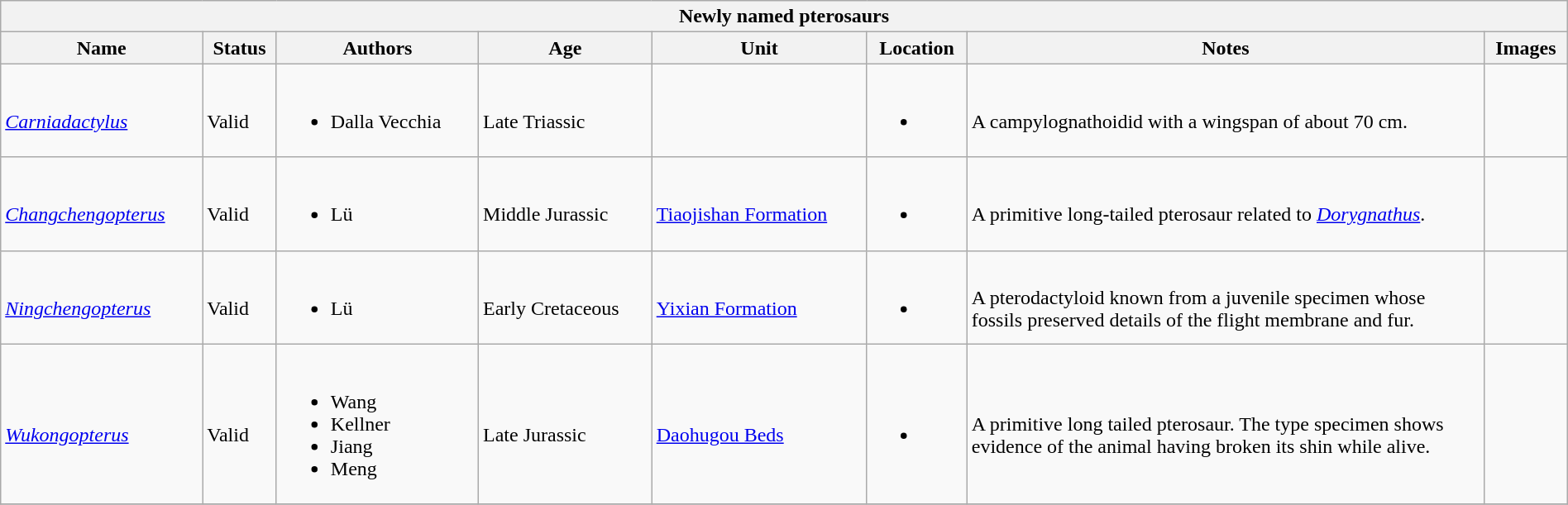<table class="wikitable sortable" align="center" width="100%">
<tr>
<th colspan="8" align="center"><strong>Newly named pterosaurs</strong></th>
</tr>
<tr>
<th>Name</th>
<th>Status</th>
<th>Authors</th>
<th>Age</th>
<th>Unit</th>
<th>Location</th>
<th width="33%" class="unsortable">Notes</th>
<th class="unsortable">Images</th>
</tr>
<tr>
<td><br><em><a href='#'>Carniadactylus</a></em></td>
<td><br>Valid</td>
<td><br><ul><li>Dalla Vecchia</li></ul></td>
<td><br>Late Triassic</td>
<td></td>
<td><br><ul><li></li></ul></td>
<td><br>A campylognathoidid with a wingspan of about 70 cm.</td>
<td></td>
</tr>
<tr>
<td><br><em><a href='#'>Changchengopterus</a></em></td>
<td><br>Valid</td>
<td><br><ul><li>Lü</li></ul></td>
<td><br>Middle Jurassic</td>
<td><br><a href='#'>Tiaojishan Formation</a></td>
<td><br><ul><li></li></ul></td>
<td><br>A primitive long-tailed pterosaur related to <em><a href='#'>Dorygnathus</a></em>.</td>
<td></td>
</tr>
<tr>
<td><br><em><a href='#'>Ningchengopterus</a></em></td>
<td><br>Valid</td>
<td><br><ul><li>Lü</li></ul></td>
<td><br>Early Cretaceous</td>
<td><br><a href='#'>Yixian Formation</a></td>
<td><br><ul><li></li></ul></td>
<td><br>A pterodactyloid known from a juvenile specimen whose fossils preserved details of the flight membrane and fur.</td>
<td><br></td>
</tr>
<tr>
<td><br><em><a href='#'>Wukongopterus</a></em></td>
<td><br>Valid</td>
<td><br><ul><li>Wang</li><li>Kellner</li><li>Jiang</li><li>Meng</li></ul></td>
<td><br>Late Jurassic</td>
<td><br><a href='#'>Daohugou Beds</a></td>
<td><br><ul><li></li></ul></td>
<td><br>A primitive long tailed pterosaur. The type specimen shows evidence of the animal having broken its shin while alive.</td>
<td></td>
</tr>
<tr>
</tr>
</table>
